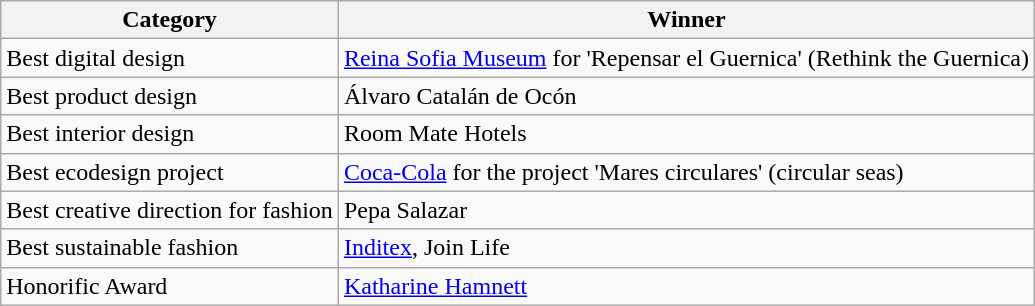<table class="wikitable">
<tr>
<th>Category</th>
<th>Winner</th>
</tr>
<tr>
<td>Best digital design</td>
<td><a href='#'>Reina Sofia Museum</a> for 'Repensar el Guernica' (Rethink the Guernica)</td>
</tr>
<tr>
<td>Best product design</td>
<td>Álvaro Catalán de Ocón</td>
</tr>
<tr>
<td>Best interior design</td>
<td>Room Mate Hotels</td>
</tr>
<tr>
<td>Best ecodesign project</td>
<td><a href='#'>Coca-Cola</a> for the project 'Mares circulares' (circular seas)</td>
</tr>
<tr>
<td>Best creative direction for fashion</td>
<td>Pepa Salazar</td>
</tr>
<tr>
<td>Best sustainable fashion</td>
<td><a href='#'>Inditex</a>, Join Life</td>
</tr>
<tr>
<td>Honorific Award</td>
<td><a href='#'>Katharine Hamnett</a></td>
</tr>
</table>
